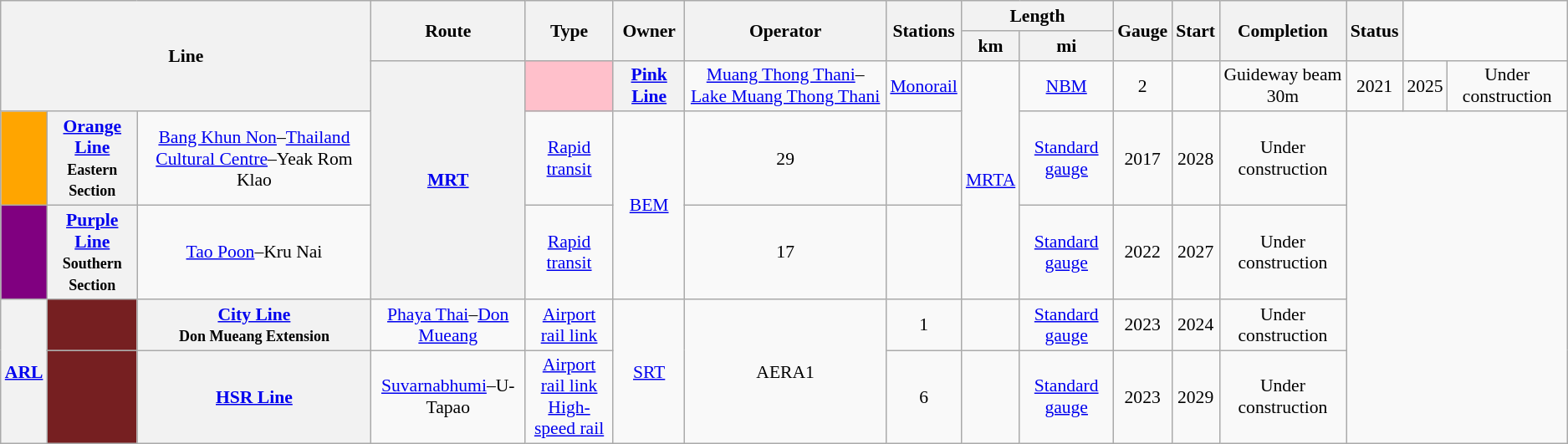<table class="wikitable sortable" style="text-align:center; font-size:90%">
<tr>
<th rowspan="3" colspan="3">Line</th>
<th rowspan="2"><strong>Route</strong></th>
<th rowspan="2">Type</th>
<th rowspan="2">Owner</th>
<th rowspan="2">Operator</th>
<th rowspan="2">Stations</th>
<th colspan="2">Length</th>
<th rowspan="2">Gauge</th>
<th rowspan="2">Start</th>
<th rowspan="2">Completion</th>
<th rowspan="2">Status</th>
</tr>
<tr>
<th>km</th>
<th>mi</th>
</tr>
<tr>
<th rowspan="3"><a href='#'>MRT</a></th>
<th rowspan="1" style="background-color: pink;"></th>
<th rowspan="1"><a href='#'>Pink Line</a></th>
<td><a href='#'>Muang Thong Thani</a>–<a href='#'>Lake Muang Thong Thani</a></td>
<td><a href='#'>Monorail</a></td>
<td rowspan="3"><a href='#'>MRTA</a></td>
<td><a href='#'>NBM</a></td>
<td>2</td>
<td></td>
<td>Guideway beam 30m</td>
<td>2021</td>
<td>2025</td>
<td>Under construction</td>
</tr>
<tr>
<th rowspan="1" style="background-color: orange;"></th>
<th rowspan="1"><a href='#'>Orange Line</a><br><small>Eastern Section</small></th>
<td><a href='#'>Bang Khun Non</a>–<a href='#'>Thailand Cultural Centre</a>–Yeak Rom Klao</td>
<td><a href='#'>Rapid transit</a></td>
<td rowspan="2"><a href='#'>BEM</a></td>
<td>29</td>
<td></td>
<td><a href='#'>Standard gauge</a></td>
<td>2017</td>
<td>2028</td>
<td>Under construction</td>
</tr>
<tr>
<th rowspan="1" style="background-color: purple;"></th>
<th rowspan="1"><a href='#'>Purple Line</a><br><small>Southern Section</small></th>
<td><a href='#'>Tao Poon</a>–Kru Nai</td>
<td><a href='#'>Rapid transit</a></td>
<td>17</td>
<td></td>
<td><a href='#'>Standard gauge</a></td>
<td>2022</td>
<td>2027</td>
<td>Under construction</td>
</tr>
<tr>
<th rowspan="2"><a href='#'>ARL</a></th>
<th rowspan="1" style="background-color: #761f21;"></th>
<th rowspan="1"><a href='#'>City Line</a><br><small>Don Mueang Extension</small></th>
<td><a href='#'>Phaya Thai</a>–<a href='#'>Don Mueang</a></td>
<td><a href='#'>Airport rail link</a></td>
<td rowspan="2"><a href='#'>SRT</a></td>
<td rowspan="2">AERA1</td>
<td>1</td>
<td></td>
<td><a href='#'>Standard gauge</a></td>
<td>2023</td>
<td>2024</td>
<td>Under construction</td>
</tr>
<tr>
<th rowspan="1" style="background-color: #761f21;"></th>
<th rowspan="1"><a href='#'>HSR Line</a><br></th>
<td><a href='#'>Suvarnabhumi</a>–U-Tapao</td>
<td><a href='#'>Airport rail link</a><br><a href='#'>High-speed rail</a></td>
<td>6</td>
<td></td>
<td><a href='#'>Standard gauge</a></td>
<td>2023</td>
<td>2029</td>
<td>Under construction</td>
</tr>
</table>
